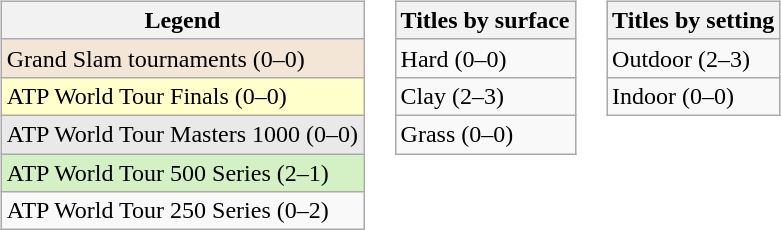<table>
<tr valign=top>
<td><br><table class=wikitable>
<tr>
<th>Legend</th>
</tr>
<tr style=background:#f3e6d7>
<td>Grand Slam tournaments (0–0)</td>
</tr>
<tr style=background:#ffffcc>
<td>ATP World Tour Finals (0–0)</td>
</tr>
<tr style=background:#e9e9e9>
<td>ATP World Tour Masters 1000 (0–0)</td>
</tr>
<tr style=background:#d4f1c5>
<td>ATP World Tour 500 Series (2–1)</td>
</tr>
<tr>
<td>ATP World Tour 250 Series (0–2)</td>
</tr>
</table>
</td>
<td><br><table class=wikitable>
<tr>
<th>Titles by surface</th>
</tr>
<tr>
<td>Hard (0–0)</td>
</tr>
<tr>
<td>Clay (2–3)</td>
</tr>
<tr>
<td>Grass (0–0)</td>
</tr>
</table>
</td>
<td><br><table class=wikitable>
<tr>
<th>Titles by setting</th>
</tr>
<tr>
<td>Outdoor (2–3)</td>
</tr>
<tr>
<td>Indoor (0–0)</td>
</tr>
</table>
</td>
</tr>
</table>
